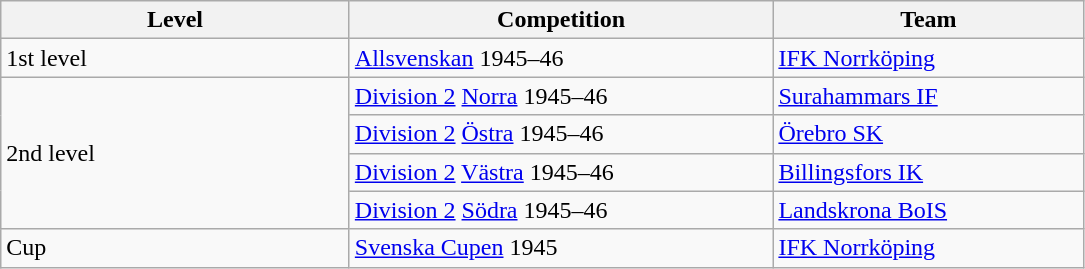<table class="wikitable" style="text-align: left;">
<tr>
<th style="width: 225px;">Level</th>
<th style="width: 275px;">Competition</th>
<th style="width: 200px;">Team</th>
</tr>
<tr>
<td>1st level</td>
<td><a href='#'>Allsvenskan</a> 1945–46</td>
<td><a href='#'>IFK Norrköping</a></td>
</tr>
<tr>
<td rowspan=4>2nd level</td>
<td><a href='#'>Division 2</a> <a href='#'>Norra</a> 1945–46</td>
<td><a href='#'>Surahammars IF</a></td>
</tr>
<tr>
<td><a href='#'>Division 2</a> <a href='#'>Östra</a> 1945–46</td>
<td><a href='#'>Örebro SK</a></td>
</tr>
<tr>
<td><a href='#'>Division 2</a> <a href='#'>Västra</a> 1945–46</td>
<td><a href='#'>Billingsfors IK</a></td>
</tr>
<tr>
<td><a href='#'>Division 2</a> <a href='#'>Södra</a> 1945–46</td>
<td><a href='#'>Landskrona BoIS</a></td>
</tr>
<tr>
<td>Cup</td>
<td><a href='#'>Svenska Cupen</a> 1945</td>
<td><a href='#'>IFK Norrköping</a></td>
</tr>
</table>
